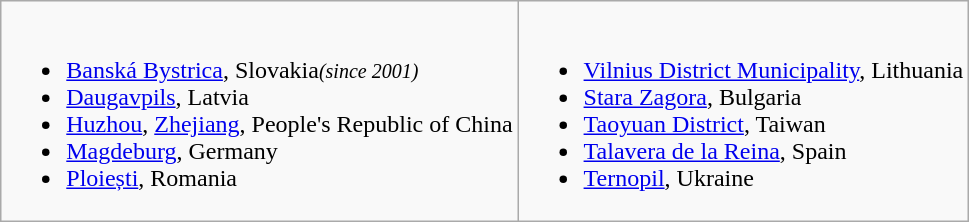<table class="wikitable">
<tr valign="top">
<td><br><ul><li> <a href='#'>Banská Bystrica</a>, Slovakia<small><em>(since 2001)</em></small></li><li> <a href='#'>Daugavpils</a>, Latvia</li><li> <a href='#'>Huzhou</a>, <a href='#'>Zhejiang</a>, People's Republic of China</li><li> <a href='#'>Magdeburg</a>, Germany</li><li> <a href='#'>Ploiești</a>, Romania</li></ul></td>
<td><br><ul><li> <a href='#'>Vilnius District Municipality</a>, Lithuania</li><li> <a href='#'>Stara Zagora</a>, Bulgaria</li><li> <a href='#'>Taoyuan District</a>, Taiwan</li><li> <a href='#'>Talavera de la Reina</a>, Spain</li><li> <a href='#'>Ternopil</a>, Ukraine</li></ul></td>
</tr>
</table>
